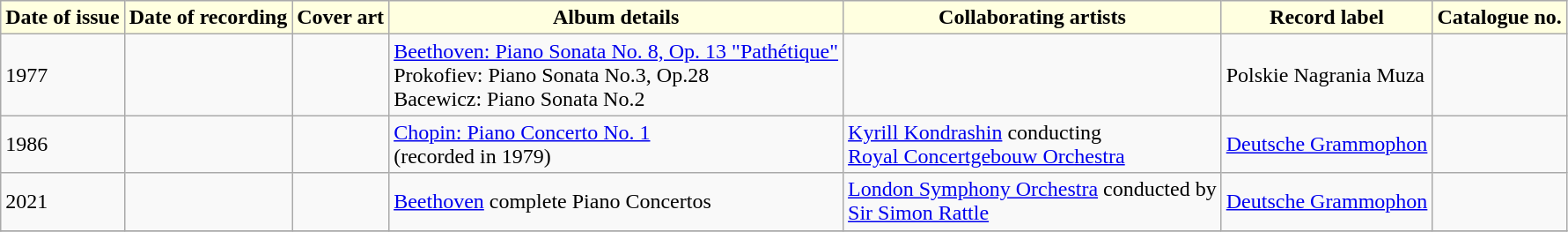<table class="sortable wikitable toccolours">
<tr>
<th style="background:lightyellow; color:black;">Date of issue</th>
<th style="background:lightyellow; color:black;">Date of recording</th>
<th style="background:lightyellow; color:black;">Cover art</th>
<th style="background:lightyellow; color:black;">Album details</th>
<th style="background:lightyellow; color:black;">Collaborating artists</th>
<th style="background:lightyellow; color:black;">Record label</th>
<th style="background:lightyellow; color:black;">Catalogue no.</th>
</tr>
<tr>
<td>1977</td>
<td></td>
<td></td>
<td><a href='#'>Beethoven: Piano Sonata No. 8, Op. 13 "Pathétique"</a><br>Prokofiev: Piano Sonata No.3, Op.28<br>Bacewicz: Piano Sonata No.2</td>
<td></td>
<td>Polskie Nagrania Muza</td>
<td></td>
</tr>
<tr>
<td>1986</td>
<td></td>
<td></td>
<td><a href='#'>Chopin: Piano Concerto No. 1</a> <br> (recorded in 1979)</td>
<td><a href='#'>Kyrill Kondrashin</a> conducting <br> <a href='#'>Royal Concertgebouw Orchestra</a></td>
<td><a href='#'>Deutsche Grammophon</a></td>
<td></td>
</tr>
<tr>
<td>2021</td>
<td></td>
<td></td>
<td><a href='#'>Beethoven</a> complete Piano Concertos</td>
<td><a href='#'>London Symphony Orchestra</a> conducted by <br> <a href='#'>Sir Simon Rattle</a></td>
<td><a href='#'>Deutsche Grammophon</a></td>
<td></td>
</tr>
<tr>
</tr>
</table>
